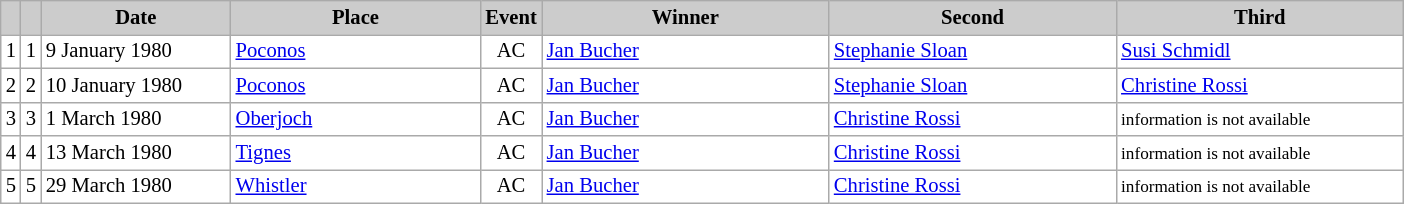<table class="wikitable plainrowheaders" style="background:#fff; font-size:86%; line-height:16px; border:grey solid 1px; border-collapse:collapse;">
<tr style="background:#ccc; text-align:center;">
<th scope="col" style="background:#ccc; width=20 px;"></th>
<th scope="col" style="background:#ccc; width=30 px;"></th>
<th scope="col" style="background:#ccc; width:120px;">Date</th>
<th scope="col" style="background:#ccc; width:160px;">Place</th>
<th scope="col" style="background:#ccc; width:15px;">Event</th>
<th scope="col" style="background:#ccc; width:185px;">Winner</th>
<th scope="col" style="background:#ccc; width:185px;">Second</th>
<th scope="col" style="background:#ccc; width:185px;">Third</th>
</tr>
<tr>
<td align=center>1</td>
<td align=center>1</td>
<td>9 January 1980</td>
<td> <a href='#'>Poconos</a></td>
<td align=center>AC</td>
<td> <a href='#'>Jan Bucher</a></td>
<td> <a href='#'>Stephanie Sloan</a></td>
<td> <a href='#'>Susi Schmidl</a></td>
</tr>
<tr>
<td align=center>2</td>
<td align=center>2</td>
<td>10 January 1980</td>
<td> <a href='#'>Poconos</a></td>
<td align=center>AC</td>
<td> <a href='#'>Jan Bucher</a></td>
<td> <a href='#'>Stephanie Sloan</a></td>
<td> <a href='#'>Christine Rossi</a></td>
</tr>
<tr>
<td align=center>3</td>
<td align=center>3</td>
<td>1 March 1980</td>
<td> <a href='#'>Oberjoch</a></td>
<td align=center>AC</td>
<td> <a href='#'>Jan Bucher</a></td>
<td> <a href='#'>Christine Rossi</a></td>
<td> <small>information is not available</small></td>
</tr>
<tr>
<td align=center>4</td>
<td align=center>4</td>
<td>13 March 1980</td>
<td> <a href='#'>Tignes</a></td>
<td align=center>AC</td>
<td> <a href='#'>Jan Bucher</a></td>
<td> <a href='#'>Christine Rossi</a></td>
<td> <small>information is not available</small></td>
</tr>
<tr>
<td align=center>5</td>
<td align=center>5</td>
<td>29 March 1980</td>
<td> <a href='#'>Whistler</a></td>
<td align=center>AC</td>
<td> <a href='#'>Jan Bucher</a></td>
<td> <a href='#'>Christine Rossi</a></td>
<td> <small>information is not available</small></td>
</tr>
</table>
